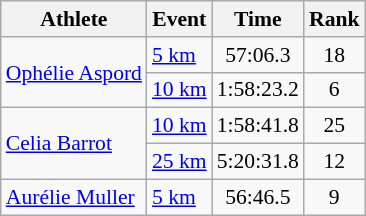<table class="wikitable" style="font-size:90%;">
<tr>
<th>Athlete</th>
<th>Event</th>
<th>Time</th>
<th>Rank</th>
</tr>
<tr align=center>
<td align=left rowspan=2><a href='#'>Ophélie Aspord</a></td>
<td align=left><a href='#'>5 km</a></td>
<td>57:06.3</td>
<td>18</td>
</tr>
<tr align=center>
<td align=left><a href='#'>10 km</a></td>
<td>1:58:23.2</td>
<td>6</td>
</tr>
<tr align=center>
<td align=left rowspan=2><a href='#'>Celia Barrot</a></td>
<td align=left><a href='#'>10 km</a></td>
<td>1:58:41.8</td>
<td>25</td>
</tr>
<tr align=center>
<td align=left><a href='#'>25 km</a></td>
<td>5:20:31.8</td>
<td>12</td>
</tr>
<tr align=center>
<td align=left><a href='#'>Aurélie Muller</a></td>
<td align=left><a href='#'>5 km</a></td>
<td>56:46.5</td>
<td>9</td>
</tr>
</table>
